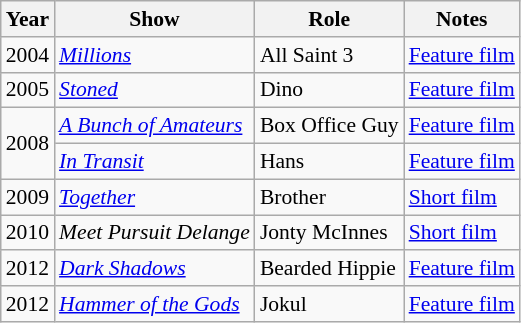<table class="wikitable" style="font-size: 90%;">
<tr>
<th>Year</th>
<th>Show</th>
<th>Role</th>
<th>Notes</th>
</tr>
<tr>
<td rowspan="1">2004</td>
<td><em><a href='#'>Millions</a></em></td>
<td>All Saint 3</td>
<td><a href='#'>Feature film</a></td>
</tr>
<tr>
<td rowspan="1">2005</td>
<td><em><a href='#'>Stoned</a></em></td>
<td>Dino</td>
<td><a href='#'>Feature film</a></td>
</tr>
<tr>
<td rowspan="2">2008</td>
<td><em><a href='#'>A Bunch of Amateurs</a></em></td>
<td>Box Office Guy</td>
<td><a href='#'>Feature film</a></td>
</tr>
<tr>
<td><em><a href='#'>In Transit</a></em></td>
<td>Hans</td>
<td><a href='#'>Feature film</a></td>
</tr>
<tr>
<td rowspan="1">2009</td>
<td><em><a href='#'>Together</a></em></td>
<td>Brother</td>
<td><a href='#'>Short film</a></td>
</tr>
<tr>
<td rowspan="1">2010</td>
<td><em>Meet Pursuit Delange</em></td>
<td>Jonty McInnes</td>
<td><a href='#'>Short film</a></td>
</tr>
<tr>
<td rowspan="1">2012</td>
<td><em><a href='#'>Dark Shadows</a></em></td>
<td>Bearded Hippie</td>
<td><a href='#'>Feature film</a></td>
</tr>
<tr>
<td rowspan="1">2012</td>
<td><em><a href='#'>Hammer of the Gods</a></em></td>
<td>Jokul</td>
<td><a href='#'>Feature film</a></td>
</tr>
</table>
